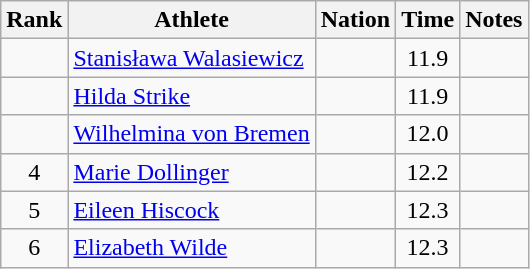<table class="wikitable sortable" style="text-align:center">
<tr>
<th>Rank</th>
<th>Athlete</th>
<th>Nation</th>
<th>Time</th>
<th>Notes</th>
</tr>
<tr>
<td></td>
<td align=left><a href='#'>Stanisława Walasiewicz</a></td>
<td align=left></td>
<td>11.9</td>
<td></td>
</tr>
<tr>
<td></td>
<td align=left><a href='#'>Hilda Strike</a></td>
<td align=left></td>
<td>11.9</td>
<td></td>
</tr>
<tr>
<td></td>
<td align=left><a href='#'>Wilhelmina von Bremen</a></td>
<td align=left></td>
<td>12.0</td>
<td></td>
</tr>
<tr>
<td>4</td>
<td align=left><a href='#'>Marie Dollinger</a></td>
<td align=left></td>
<td>12.2</td>
<td></td>
</tr>
<tr>
<td>5</td>
<td align=left><a href='#'>Eileen Hiscock</a></td>
<td align=left></td>
<td>12.3</td>
<td></td>
</tr>
<tr>
<td>6</td>
<td align=left><a href='#'>Elizabeth Wilde</a></td>
<td align=left></td>
<td>12.3</td>
<td></td>
</tr>
</table>
